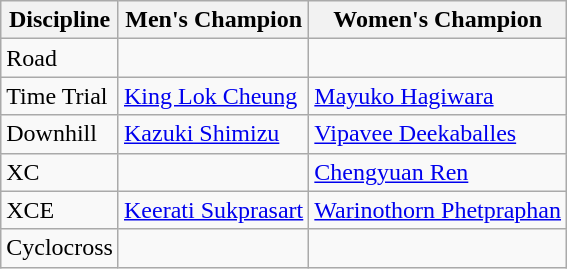<table class="wikitable">
<tr>
<th>Discipline</th>
<th>Men's Champion</th>
<th>Women's Champion</th>
</tr>
<tr>
<td>Road</td>
<td></td>
<td></td>
</tr>
<tr>
<td>Time Trial</td>
<td> <a href='#'>King Lok Cheung</a></td>
<td> <a href='#'>Mayuko Hagiwara</a></td>
</tr>
<tr>
<td>Downhill</td>
<td> <a href='#'>Kazuki Shimizu</a></td>
<td> <a href='#'>Vipavee Deekaballes</a></td>
</tr>
<tr>
<td>XC</td>
<td></td>
<td> <a href='#'>Chengyuan Ren</a></td>
</tr>
<tr>
<td>XCE</td>
<td> <a href='#'>Keerati Sukprasart</a></td>
<td> <a href='#'>Warinothorn Phetpraphan</a></td>
</tr>
<tr>
<td>Cyclocross</td>
<td></td>
<td></td>
</tr>
</table>
